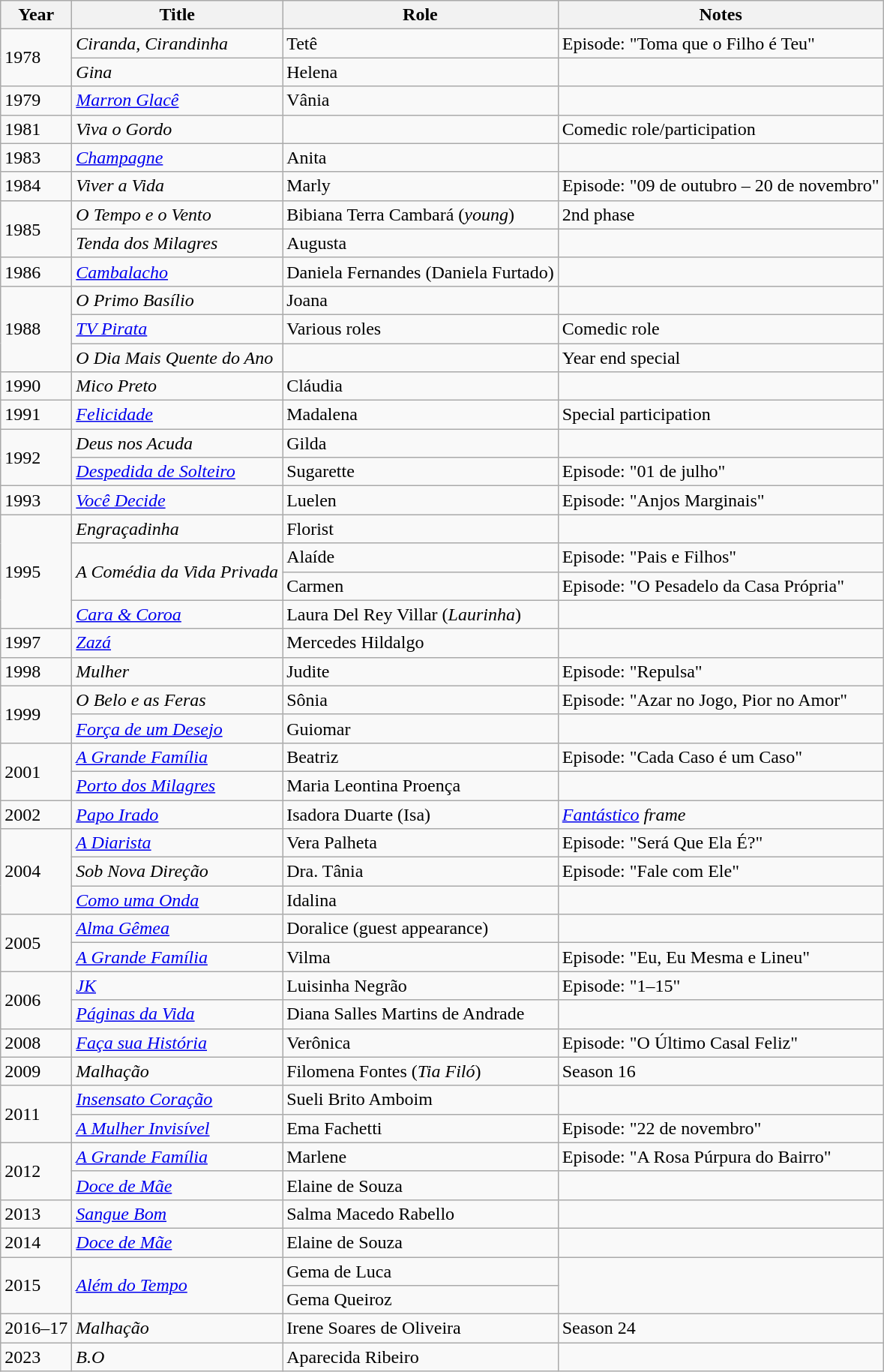<table class="wikitable">
<tr>
<th>Year</th>
<th>Title</th>
<th>Role</th>
<th>Notes</th>
</tr>
<tr>
<td rowspan="2">1978</td>
<td><em>Ciranda, Cirandinha</em></td>
<td>Tetê</td>
<td>Episode: "Toma que o Filho é Teu"</td>
</tr>
<tr>
<td><em>Gina</em></td>
<td>Helena</td>
<td></td>
</tr>
<tr>
<td>1979</td>
<td><em><a href='#'>Marron Glacê</a></em></td>
<td>Vânia</td>
<td></td>
</tr>
<tr>
<td>1981</td>
<td><em>Viva o Gordo</em></td>
<td></td>
<td>Comedic role/participation</td>
</tr>
<tr>
<td>1983</td>
<td><em><a href='#'>Champagne</a></em></td>
<td>Anita</td>
<td></td>
</tr>
<tr>
<td>1984</td>
<td><em>Viver a Vida</em></td>
<td>Marly</td>
<td>Episode: "09 de outubro – 20 de novembro"</td>
</tr>
<tr>
<td rowspan="2">1985</td>
<td><em>O Tempo e o Vento</em></td>
<td>Bibiana Terra Cambará (<em>young</em>)</td>
<td>2nd phase</td>
</tr>
<tr>
<td><em>Tenda dos Milagres</em></td>
<td>Augusta</td>
</tr>
<tr>
<td>1986</td>
<td><em><a href='#'>Cambalacho</a></em></td>
<td>Daniela Fernandes (Daniela Furtado)</td>
<td></td>
</tr>
<tr>
<td rowspan="3">1988</td>
<td><em>O Primo Basílio</em></td>
<td>Joana</td>
<td></td>
</tr>
<tr>
<td><em><a href='#'>TV Pirata</a></em></td>
<td>Various roles</td>
<td>Comedic role</td>
</tr>
<tr>
<td><em>O Dia Mais Quente do Ano</em></td>
<td></td>
<td>Year end special</td>
</tr>
<tr>
<td>1990</td>
<td><em>Mico Preto</em></td>
<td>Cláudia</td>
<td></td>
</tr>
<tr>
<td>1991</td>
<td><em><a href='#'>Felicidade</a></em></td>
<td>Madalena</td>
<td>Special participation</td>
</tr>
<tr>
<td rowspan="2">1992</td>
<td><em>Deus nos Acuda</em></td>
<td>Gilda</td>
<td></td>
</tr>
<tr>
<td><em><a href='#'>Despedida de Solteiro</a></em></td>
<td>Sugarette</td>
<td>Episode: "01 de julho"</td>
</tr>
<tr>
<td>1993</td>
<td><em><a href='#'>Você Decide</a></em></td>
<td>Luelen</td>
<td>Episode: "Anjos Marginais"</td>
</tr>
<tr>
<td rowspan="4">1995</td>
<td><em>Engraçadinha</em></td>
<td>Florist</td>
<td></td>
</tr>
<tr>
<td rowspan="2"><em>A Comédia da Vida Privada</em></td>
<td>Alaíde</td>
<td>Episode: "Pais e Filhos"</td>
</tr>
<tr>
<td>Carmen</td>
<td>Episode: "O Pesadelo da Casa Própria"</td>
</tr>
<tr>
<td><em><a href='#'>Cara & Coroa</a></em></td>
<td>Laura Del Rey Villar (<em>Laurinha</em>)</td>
<td></td>
</tr>
<tr>
<td>1997</td>
<td><em><a href='#'>Zazá</a></em></td>
<td>Mercedes Hildalgo</td>
<td></td>
</tr>
<tr>
<td>1998</td>
<td><em>Mulher</em></td>
<td>Judite</td>
<td>Episode: "Repulsa"</td>
</tr>
<tr>
<td rowspan="2">1999</td>
<td><em>O Belo e as Feras</em></td>
<td>Sônia</td>
<td>Episode: "Azar no Jogo, Pior no Amor"</td>
</tr>
<tr>
<td><em><a href='#'>Força de um Desejo</a></em></td>
<td>Guiomar</td>
<td></td>
</tr>
<tr>
<td rowspan="2">2001</td>
<td><em><a href='#'>A Grande Família</a></em></td>
<td>Beatriz</td>
<td>Episode: "Cada Caso é um Caso"</td>
</tr>
<tr>
<td><em><a href='#'>Porto dos Milagres</a></em></td>
<td>Maria Leontina Proença</td>
<td></td>
</tr>
<tr>
<td>2002</td>
<td><em><a href='#'>Papo Irado</a></em></td>
<td>Isadora Duarte (Isa)</td>
<td><em><a href='#'>Fantástico</a> frame</em></td>
</tr>
<tr>
<td rowspan="3">2004</td>
<td><em><a href='#'>A Diarista</a></em></td>
<td>Vera Palheta</td>
<td>Episode: "Será Que Ela É?"</td>
</tr>
<tr>
<td><em>Sob Nova Direção</em></td>
<td>Dra. Tânia</td>
<td>Episode: "Fale com Ele"</td>
</tr>
<tr>
<td><em><a href='#'>Como uma Onda</a></em></td>
<td>Idalina</td>
<td></td>
</tr>
<tr>
<td rowspan="2">2005</td>
<td><em><a href='#'>Alma Gêmea</a></em></td>
<td>Doralice (guest appearance)</td>
<td></td>
</tr>
<tr>
<td><em><a href='#'>A Grande Família</a></em></td>
<td>Vilma</td>
<td>Episode: "Eu, Eu Mesma e Lineu"</td>
</tr>
<tr>
<td rowspan="2">2006</td>
<td><em><a href='#'>JK</a></em></td>
<td>Luisinha Negrão</td>
<td>Episode: "1–15"</td>
</tr>
<tr>
<td><em><a href='#'>Páginas da Vida</a></em></td>
<td>Diana Salles Martins de Andrade</td>
<td></td>
</tr>
<tr>
<td>2008</td>
<td><em><a href='#'>Faça sua História</a></em></td>
<td>Verônica</td>
<td>Episode: "O Último Casal Feliz"</td>
</tr>
<tr>
<td>2009</td>
<td><em>Malhação</em></td>
<td>Filomena Fontes (<em>Tia Filó</em>)</td>
<td>Season 16</td>
</tr>
<tr>
<td rowspan="2">2011</td>
<td><em><a href='#'>Insensato Coração</a></em></td>
<td>Sueli Brito Amboim</td>
<td></td>
</tr>
<tr>
<td><em><a href='#'>A Mulher Invisível</a></em></td>
<td>Ema Fachetti</td>
<td>Episode: "22 de novembro"</td>
</tr>
<tr>
<td rowspan="2">2012</td>
<td><em><a href='#'>A Grande Família</a></em></td>
<td>Marlene</td>
<td>Episode: "A Rosa Púrpura do Bairro"</td>
</tr>
<tr>
<td><em><a href='#'>Doce de Mãe</a></em></td>
<td>Elaine de Souza</td>
<td></td>
</tr>
<tr>
<td>2013</td>
<td><em><a href='#'>Sangue Bom</a></em></td>
<td>Salma Macedo Rabello</td>
<td></td>
</tr>
<tr>
<td>2014</td>
<td><em><a href='#'>Doce de Mãe</a></em></td>
<td>Elaine de Souza</td>
<td></td>
</tr>
<tr>
<td rowspan="2">2015</td>
<td rowspan="2"><em><a href='#'>Além do Tempo</a></em></td>
<td>Gema de Luca</td>
<td rowspan="2"></td>
</tr>
<tr>
<td>Gema Queiroz</td>
</tr>
<tr>
<td>2016–17</td>
<td><em>Malhação</em></td>
<td>Irene Soares de Oliveira</td>
<td>Season 24</td>
</tr>
<tr>
<td>2023</td>
<td><em>B.O</em></td>
<td>Aparecida Ribeiro</td>
<td></td>
</tr>
</table>
